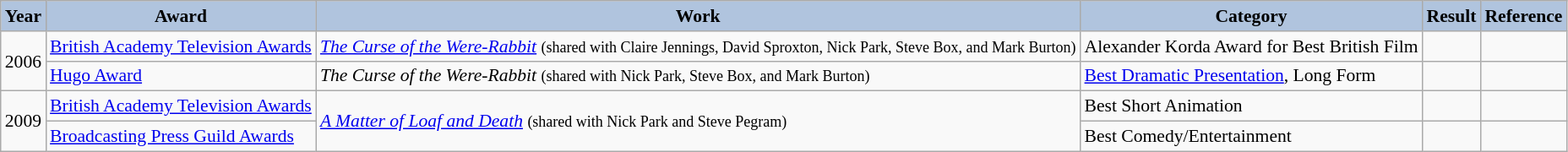<table class="wikitable" style="font-size:90%">
<tr style="text-align:center;">
<th style="background:#B0C4DE;">Year</th>
<th style="background:#B0C4DE;">Award</th>
<th style="background:#B0C4DE;">Work</th>
<th style="background:#B0C4DE;">Category</th>
<th style="background:#B0C4DE;">Result</th>
<th style="background:#B0C4DE;">Reference</th>
</tr>
<tr>
<td rowspan="2">2006</td>
<td><a href='#'>British Academy Television Awards</a></td>
<td><em><a href='#'>The Curse of the Were-Rabbit</a></em> <small>(shared with Claire Jennings, David Sproxton, Nick Park, Steve Box, and Mark Burton)</small></td>
<td>Alexander Korda Award for Best British Film</td>
<td></td>
<td></td>
</tr>
<tr>
<td><a href='#'>Hugo Award</a></td>
<td><em>The Curse of the Were-Rabbit</em> <small>(shared with Nick Park, Steve Box, and Mark Burton)</small></td>
<td><a href='#'>Best Dramatic Presentation</a>, Long Form</td>
<td></td>
<td></td>
</tr>
<tr>
<td rowspan="2">2009</td>
<td><a href='#'>British Academy Television Awards</a></td>
<td rowspan="2"><em><a href='#'>A Matter of Loaf and Death</a></em> <small>(shared with Nick Park and Steve Pegram)</small></td>
<td>Best Short Animation</td>
<td></td>
<td></td>
</tr>
<tr>
<td><a href='#'>Broadcasting Press Guild Awards</a></td>
<td>Best Comedy/Entertainment</td>
<td></td>
<td></td>
</tr>
</table>
